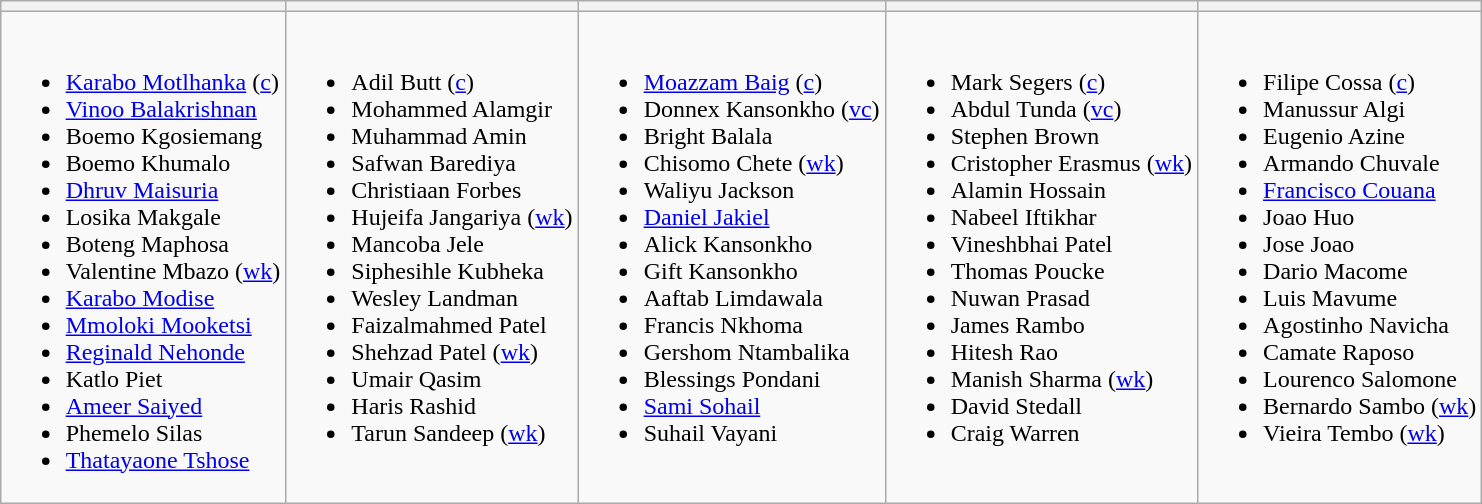<table class="wikitable" style="text-align:left; margin:auto">
<tr>
<th></th>
<th></th>
<th></th>
<th></th>
<th></th>
</tr>
<tr style="vertical-align:top">
<td><br><ul><li><a href='#'>Karabo Motlhanka</a> (<a href='#'>c</a>)</li><li><a href='#'>Vinoo Balakrishnan</a></li><li>Boemo Kgosiemang</li><li>Boemo Khumalo</li><li><a href='#'>Dhruv Maisuria</a></li><li>Losika Makgale</li><li>Boteng Maphosa</li><li>Valentine Mbazo (<a href='#'>wk</a>)</li><li><a href='#'>Karabo Modise</a></li><li><a href='#'>Mmoloki Mooketsi</a></li><li><a href='#'>Reginald Nehonde</a></li><li>Katlo Piet</li><li><a href='#'>Ameer Saiyed</a></li><li>Phemelo Silas</li><li><a href='#'>Thatayaone Tshose</a></li></ul></td>
<td><br><ul><li>Adil Butt (<a href='#'>c</a>)</li><li>Mohammed Alamgir</li><li>Muhammad Amin</li><li>Safwan Barediya</li><li>Christiaan Forbes</li><li>Hujeifa Jangariya (<a href='#'>wk</a>)</li><li>Mancoba Jele</li><li>Siphesihle Kubheka</li><li>Wesley Landman</li><li>Faizalmahmed Patel</li><li>Shehzad Patel (<a href='#'>wk</a>)</li><li>Umair Qasim</li><li>Haris Rashid</li><li>Tarun Sandeep (<a href='#'>wk</a>)</li></ul></td>
<td><br><ul><li><a href='#'>Moazzam Baig</a> (<a href='#'>c</a>)</li><li>Donnex Kansonkho (<a href='#'>vc</a>)</li><li>Bright Balala</li><li>Chisomo Chete (<a href='#'>wk</a>)</li><li>Waliyu Jackson</li><li><a href='#'>Daniel Jakiel</a></li><li>Alick Kansonkho</li><li>Gift Kansonkho</li><li>Aaftab Limdawala</li><li>Francis Nkhoma</li><li>Gershom Ntambalika</li><li>Blessings Pondani</li><li><a href='#'>Sami Sohail</a></li><li>Suhail Vayani</li></ul></td>
<td><br><ul><li>Mark Segers (<a href='#'>c</a>)</li><li>Abdul Tunda (<a href='#'>vc</a>)</li><li>Stephen Brown</li><li>Cristopher Erasmus (<a href='#'>wk</a>)</li><li>Alamin Hossain</li><li>Nabeel Iftikhar</li><li>Vineshbhai Patel</li><li>Thomas Poucke</li><li>Nuwan Prasad</li><li>James Rambo</li><li>Hitesh Rao</li><li>Manish Sharma (<a href='#'>wk</a>)</li><li>David Stedall</li><li>Craig Warren</li></ul></td>
<td><br><ul><li>Filipe Cossa (<a href='#'>c</a>)</li><li>Manussur Algi</li><li>Eugenio Azine</li><li>Armando Chuvale</li><li><a href='#'>Francisco Couana</a></li><li>Joao Huo</li><li>Jose Joao</li><li>Dario Macome</li><li>Luis Mavume</li><li>Agostinho Navicha</li><li>Camate Raposo</li><li>Lourenco Salomone</li><li>Bernardo Sambo (<a href='#'>wk</a>)</li><li>Vieira Tembo (<a href='#'>wk</a>)</li></ul></td>
</tr>
</table>
